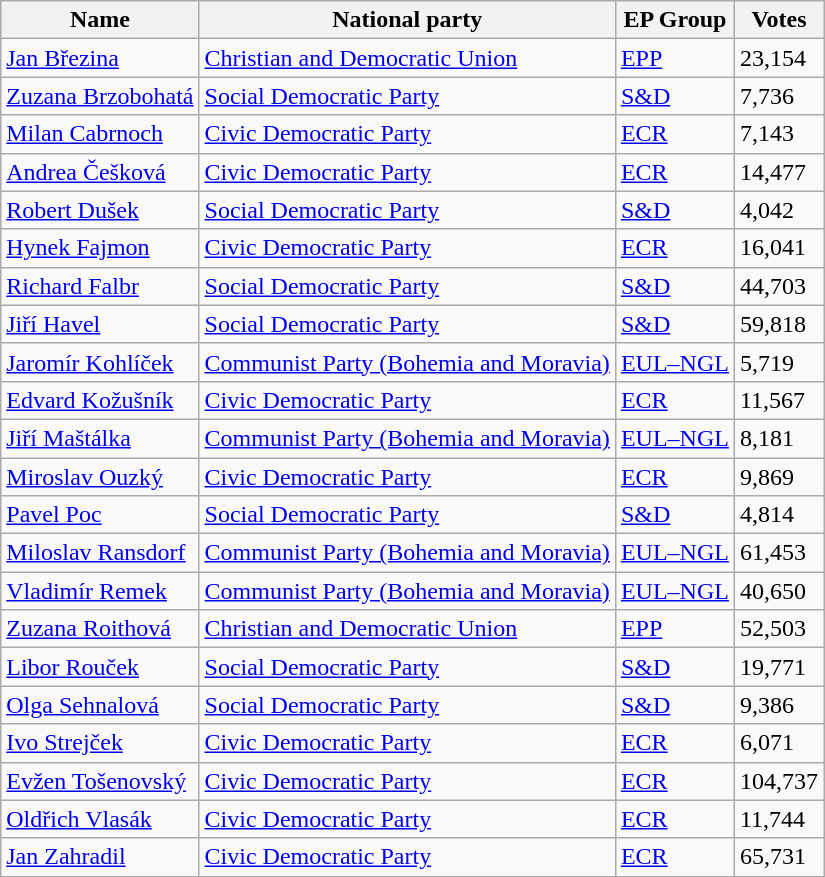<table class="sortable wikitable">
<tr>
<th>Name</th>
<th>National party</th>
<th>EP Group</th>
<th>Votes</th>
</tr>
<tr>
<td><a href='#'>Jan Březina</a></td>
<td> <a href='#'>Christian and Democratic Union</a></td>
<td> <a href='#'>EPP</a></td>
<td>23,154</td>
</tr>
<tr>
<td><a href='#'>Zuzana Brzobohatá</a></td>
<td> <a href='#'>Social Democratic Party</a></td>
<td> <a href='#'>S&D</a></td>
<td>7,736</td>
</tr>
<tr>
<td><a href='#'>Milan Cabrnoch</a></td>
<td> <a href='#'>Civic Democratic Party</a></td>
<td> <a href='#'>ECR</a></td>
<td>7,143</td>
</tr>
<tr>
<td><a href='#'>Andrea Češková</a></td>
<td> <a href='#'>Civic Democratic Party</a></td>
<td> <a href='#'>ECR</a></td>
<td>14,477</td>
</tr>
<tr>
<td><a href='#'>Robert Dušek</a></td>
<td> <a href='#'>Social Democratic Party</a></td>
<td> <a href='#'>S&D</a></td>
<td>4,042</td>
</tr>
<tr>
<td><a href='#'>Hynek Fajmon</a></td>
<td> <a href='#'>Civic Democratic Party</a></td>
<td> <a href='#'>ECR</a></td>
<td>16,041</td>
</tr>
<tr>
<td><a href='#'>Richard Falbr</a></td>
<td> <a href='#'>Social Democratic Party</a></td>
<td> <a href='#'>S&D</a></td>
<td>44,703</td>
</tr>
<tr>
<td><a href='#'>Jiří Havel</a></td>
<td> <a href='#'>Social Democratic Party</a></td>
<td> <a href='#'>S&D</a></td>
<td>59,818</td>
</tr>
<tr>
<td><a href='#'>Jaromír Kohlíček</a></td>
<td> <a href='#'>Communist Party (Bohemia and Moravia)</a></td>
<td> <a href='#'>EUL–NGL</a></td>
<td>5,719</td>
</tr>
<tr>
<td><a href='#'>Edvard Kožušník</a></td>
<td> <a href='#'>Civic Democratic Party</a></td>
<td> <a href='#'>ECR</a></td>
<td>11,567</td>
</tr>
<tr>
<td><a href='#'>Jiří Maštálka</a></td>
<td> <a href='#'>Communist Party (Bohemia and Moravia)</a></td>
<td> <a href='#'>EUL–NGL</a></td>
<td>8,181</td>
</tr>
<tr>
<td><a href='#'>Miroslav Ouzký</a></td>
<td> <a href='#'>Civic Democratic Party</a></td>
<td> <a href='#'>ECR</a></td>
<td>9,869</td>
</tr>
<tr>
<td><a href='#'>Pavel Poc</a></td>
<td> <a href='#'>Social Democratic Party</a></td>
<td> <a href='#'>S&D</a></td>
<td>4,814</td>
</tr>
<tr>
<td><a href='#'>Miloslav Ransdorf</a></td>
<td> <a href='#'>Communist Party (Bohemia and Moravia)</a></td>
<td> <a href='#'>EUL–NGL</a></td>
<td>61,453</td>
</tr>
<tr>
<td><a href='#'>Vladimír Remek</a></td>
<td> <a href='#'>Communist Party (Bohemia and Moravia)</a></td>
<td> <a href='#'>EUL–NGL</a></td>
<td>40,650</td>
</tr>
<tr>
<td><a href='#'>Zuzana Roithová</a></td>
<td> <a href='#'>Christian and Democratic Union</a></td>
<td> <a href='#'>EPP</a></td>
<td>52,503</td>
</tr>
<tr>
<td><a href='#'>Libor Rouček</a></td>
<td> <a href='#'>Social Democratic Party</a></td>
<td> <a href='#'>S&D</a></td>
<td>19,771</td>
</tr>
<tr>
<td><a href='#'>Olga Sehnalová</a></td>
<td> <a href='#'>Social Democratic Party</a></td>
<td> <a href='#'>S&D</a></td>
<td>9,386</td>
</tr>
<tr>
<td><a href='#'>Ivo Strejček</a></td>
<td> <a href='#'>Civic Democratic Party</a></td>
<td> <a href='#'>ECR</a></td>
<td>6,071</td>
</tr>
<tr>
<td><a href='#'>Evžen Tošenovský</a></td>
<td> <a href='#'>Civic Democratic Party</a></td>
<td> <a href='#'>ECR</a></td>
<td>104,737</td>
</tr>
<tr>
<td><a href='#'>Oldřich Vlasák</a></td>
<td> <a href='#'>Civic Democratic Party</a></td>
<td> <a href='#'>ECR</a></td>
<td>11,744</td>
</tr>
<tr>
<td><a href='#'>Jan Zahradil</a></td>
<td> <a href='#'>Civic Democratic Party</a></td>
<td> <a href='#'>ECR</a></td>
<td>65,731</td>
</tr>
</table>
